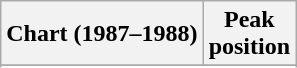<table class="wikitable sortable plainrowheaders" style="text-align:center">
<tr>
<th>Chart (1987–1988)</th>
<th>Peak<br>position</th>
</tr>
<tr>
</tr>
<tr>
</tr>
</table>
